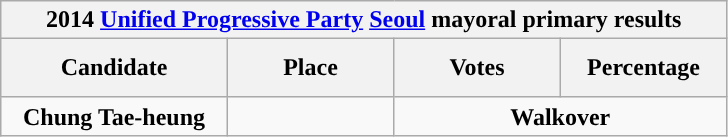<table class="wikitable" style="text-align:center;">
<tr>
<th colspan=4>2014 <a href='#'>Unified Progressive Party</a> <a href='#'>Seoul</a> mayoral primary results</th>
</tr>
<tr>
<th style="padding:10px;" width=130><strong>Candidate</strong></th>
<th style="padding:10px;" width=90><strong>Place</strong></th>
<th style="padding:10px;" width=90><strong>Votes</strong></th>
<th style="padding:10px;" width=90><strong>Percentage</strong></th>
</tr>
<tr>
<td><strong>Chung Tae-heung</strong></td>
<td style="background:"><strong></strong></td>
<td colspan=2><strong>Walkover</strong></td>
</tr>
</table>
